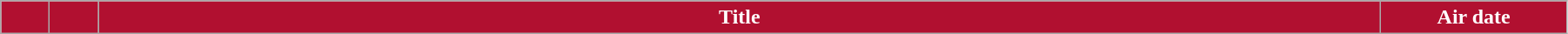<table class=wikitable style="width:95%; background:#FFFFFF">
<tr style="color:#FFFFFF">
<th style="background:#B11030; width:30px"></th>
<th style="background:#B11030; width:30px"></th>
<th style="background:#B11030">Title</th>
<th style="background:#B11030; width:135px">Air date<br>


















































</th>
</tr>
</table>
